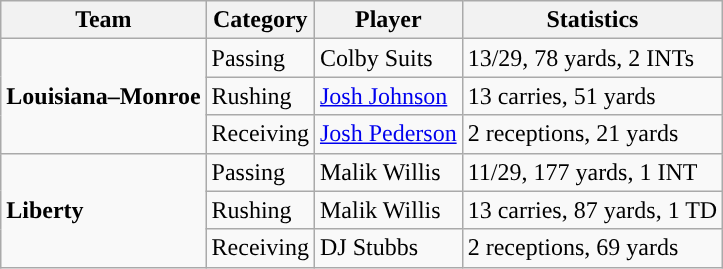<table class="wikitable" style="float: left;">
<tr>
<th>Team</th>
<th>Category</th>
<th>Player</th>
<th>Statistics</th>
</tr>
<tr>
<td rowspan=3><strong>Louisiana–Monroe</strong></td>
<td>Passing</td>
<td>Colby Suits</td>
<td>13/29, 78 yards, 2 INTs</td>
</tr>
<tr>
<td>Rushing</td>
<td><a href='#'>Josh Johnson</a></td>
<td>13 carries, 51 yards</td>
</tr>
<tr>
<td>Receiving</td>
<td><a href='#'>Josh Pederson</a></td>
<td>2 receptions, 21 yards</td>
</tr>
<tr>
<td rowspan=3><strong>Liberty</strong></td>
<td>Passing</td>
<td>Malik Willis</td>
<td>11/29, 177 yards, 1 INT</td>
</tr>
<tr>
<td>Rushing</td>
<td>Malik Willis</td>
<td>13 carries, 87 yards, 1 TD</td>
</tr>
<tr>
<td>Receiving</td>
<td>DJ Stubbs</td>
<td>2 receptions, 69 yards</td>
</tr>
</table>
